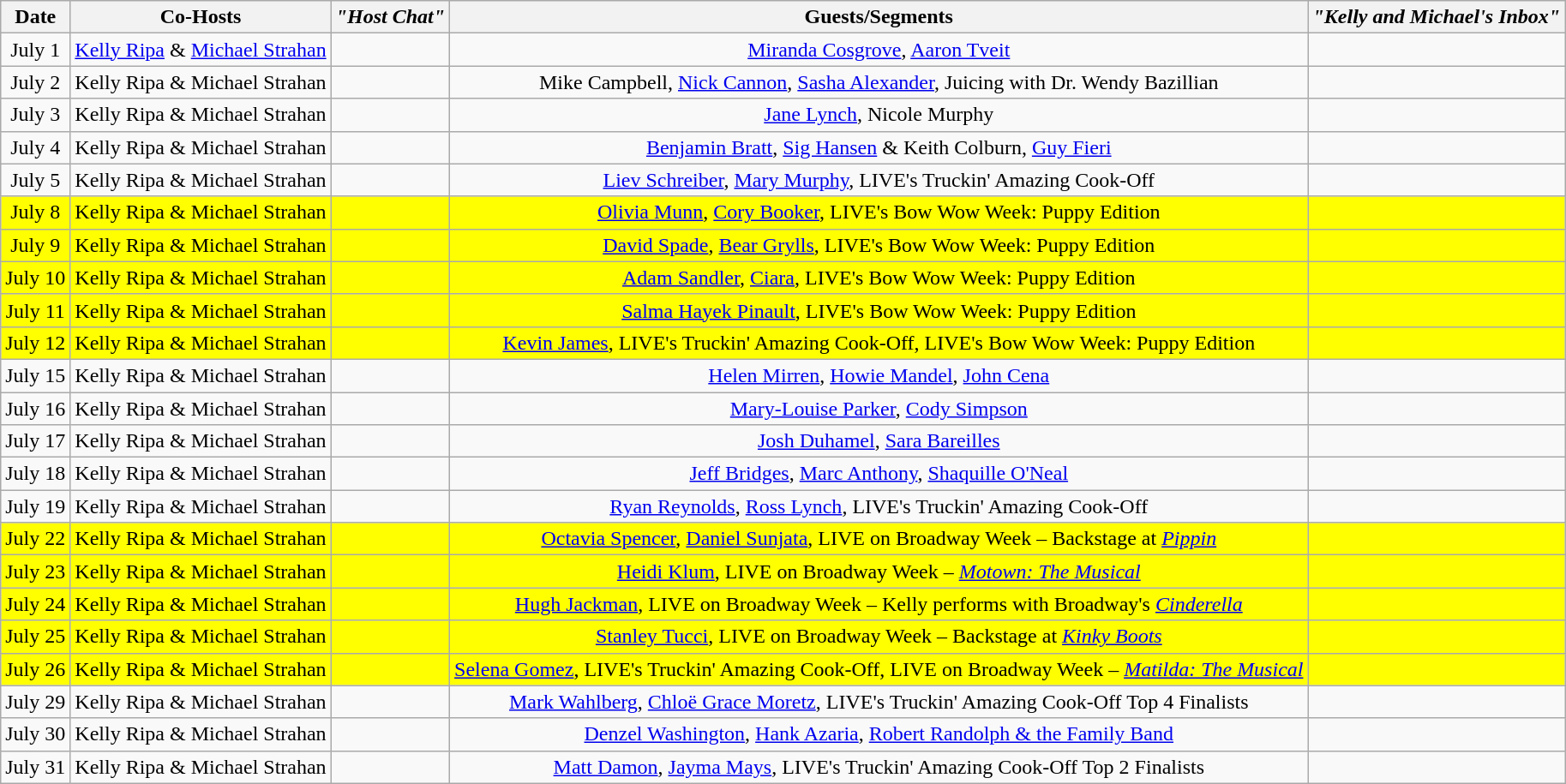<table class="wikitable sortable" style="text-align:center;">
<tr>
<th>Date</th>
<th>Co-Hosts</th>
<th><em>"Host Chat"</em></th>
<th>Guests/Segments</th>
<th><em>"Kelly and Michael's Inbox"</em></th>
</tr>
<tr>
<td>July 1</td>
<td><a href='#'>Kelly Ripa</a> & <a href='#'>Michael Strahan</a></td>
<td></td>
<td><a href='#'>Miranda Cosgrove</a>, <a href='#'>Aaron Tveit</a></td>
<td></td>
</tr>
<tr>
<td>July 2</td>
<td>Kelly Ripa & Michael Strahan</td>
<td></td>
<td>Mike Campbell, <a href='#'>Nick Cannon</a>, <a href='#'>Sasha Alexander</a>, Juicing with Dr. Wendy Bazillian</td>
<td></td>
</tr>
<tr>
<td>July 3</td>
<td>Kelly Ripa & Michael Strahan</td>
<td></td>
<td><a href='#'>Jane Lynch</a>, Nicole Murphy</td>
<td></td>
</tr>
<tr>
<td>July 4</td>
<td>Kelly Ripa & Michael Strahan</td>
<td></td>
<td><a href='#'>Benjamin Bratt</a>, <a href='#'>Sig Hansen</a> & Keith Colburn, <a href='#'>Guy Fieri</a></td>
<td></td>
</tr>
<tr>
<td>July 5</td>
<td>Kelly Ripa & Michael Strahan</td>
<td></td>
<td><a href='#'>Liev Schreiber</a>, <a href='#'>Mary Murphy</a>, LIVE's Truckin' Amazing Cook-Off</td>
<td></td>
</tr>
<tr style="background:yellow;">
<td>July 8</td>
<td>Kelly Ripa & Michael Strahan</td>
<td></td>
<td><a href='#'>Olivia Munn</a>, <a href='#'>Cory Booker</a>, LIVE's Bow Wow Week: Puppy Edition</td>
<td></td>
</tr>
<tr style="background:yellow;">
<td>July 9</td>
<td>Kelly Ripa & Michael Strahan</td>
<td></td>
<td><a href='#'>David Spade</a>, <a href='#'>Bear Grylls</a>, LIVE's Bow Wow Week: Puppy Edition</td>
<td></td>
</tr>
<tr style="background:yellow;">
<td>July 10</td>
<td>Kelly Ripa & Michael Strahan</td>
<td></td>
<td><a href='#'>Adam Sandler</a>, <a href='#'>Ciara</a>, LIVE's Bow Wow Week: Puppy Edition</td>
<td></td>
</tr>
<tr style="background:yellow;">
<td>July 11</td>
<td>Kelly Ripa & Michael Strahan</td>
<td></td>
<td><a href='#'>Salma Hayek Pinault</a>, LIVE's Bow Wow Week: Puppy Edition</td>
<td></td>
</tr>
<tr style="background:yellow;">
<td>July 12</td>
<td>Kelly Ripa & Michael Strahan</td>
<td></td>
<td><a href='#'>Kevin James</a>, LIVE's Truckin' Amazing Cook-Off, LIVE's Bow Wow Week: Puppy Edition</td>
<td></td>
</tr>
<tr>
<td>July 15</td>
<td>Kelly Ripa & Michael Strahan</td>
<td></td>
<td><a href='#'>Helen Mirren</a>, <a href='#'>Howie Mandel</a>, <a href='#'>John Cena</a></td>
<td></td>
</tr>
<tr>
<td>July 16</td>
<td>Kelly Ripa & Michael Strahan</td>
<td></td>
<td><a href='#'>Mary-Louise Parker</a>, <a href='#'>Cody Simpson</a></td>
<td></td>
</tr>
<tr>
<td>July 17</td>
<td>Kelly Ripa & Michael Strahan</td>
<td></td>
<td><a href='#'>Josh Duhamel</a>, <a href='#'>Sara Bareilles</a></td>
<td></td>
</tr>
<tr>
<td>July 18</td>
<td>Kelly Ripa & Michael Strahan</td>
<td></td>
<td><a href='#'>Jeff Bridges</a>, <a href='#'>Marc Anthony</a>, <a href='#'>Shaquille O'Neal</a></td>
<td></td>
</tr>
<tr>
<td>July 19</td>
<td>Kelly Ripa & Michael Strahan</td>
<td></td>
<td><a href='#'>Ryan Reynolds</a>, <a href='#'>Ross Lynch</a>, LIVE's Truckin' Amazing Cook-Off</td>
<td></td>
</tr>
<tr style="background:yellow;">
<td>July 22</td>
<td>Kelly Ripa & Michael Strahan</td>
<td></td>
<td><a href='#'>Octavia Spencer</a>, <a href='#'>Daniel Sunjata</a>, LIVE on Broadway Week – Backstage at <em><a href='#'>Pippin</a></em></td>
<td></td>
</tr>
<tr style="background:yellow;">
<td>July 23</td>
<td>Kelly Ripa & Michael Strahan</td>
<td></td>
<td><a href='#'>Heidi Klum</a>, LIVE on Broadway Week – <em><a href='#'>Motown: The Musical</a></em></td>
<td></td>
</tr>
<tr style="background:yellow;">
<td>July 24</td>
<td>Kelly Ripa & Michael Strahan</td>
<td></td>
<td><a href='#'>Hugh Jackman</a>, LIVE on Broadway Week – Kelly performs with Broadway's <em><a href='#'>Cinderella</a></em></td>
<td></td>
</tr>
<tr style="background:yellow;">
<td>July 25</td>
<td>Kelly Ripa & Michael Strahan</td>
<td></td>
<td><a href='#'>Stanley Tucci</a>, LIVE on Broadway Week – Backstage at <em><a href='#'>Kinky Boots</a></em></td>
<td></td>
</tr>
<tr style="background:yellow;">
<td>July 26</td>
<td>Kelly Ripa & Michael Strahan</td>
<td></td>
<td><a href='#'>Selena Gomez</a>, LIVE's Truckin' Amazing Cook-Off, LIVE on Broadway Week – <em><a href='#'>Matilda: The Musical</a></em></td>
<td></td>
</tr>
<tr>
<td>July 29</td>
<td>Kelly Ripa & Michael Strahan</td>
<td></td>
<td><a href='#'>Mark Wahlberg</a>, <a href='#'>Chloë Grace Moretz</a>, LIVE's Truckin' Amazing Cook-Off Top 4 Finalists</td>
<td></td>
</tr>
<tr>
<td>July 30</td>
<td>Kelly Ripa & Michael Strahan</td>
<td></td>
<td><a href='#'>Denzel Washington</a>, <a href='#'>Hank Azaria</a>, <a href='#'>Robert Randolph & the Family Band</a></td>
<td></td>
</tr>
<tr>
<td>July 31</td>
<td>Kelly Ripa & Michael Strahan</td>
<td></td>
<td><a href='#'>Matt Damon</a>, <a href='#'>Jayma Mays</a>, LIVE's Truckin' Amazing Cook-Off Top 2 Finalists</td>
<td></td>
</tr>
</table>
